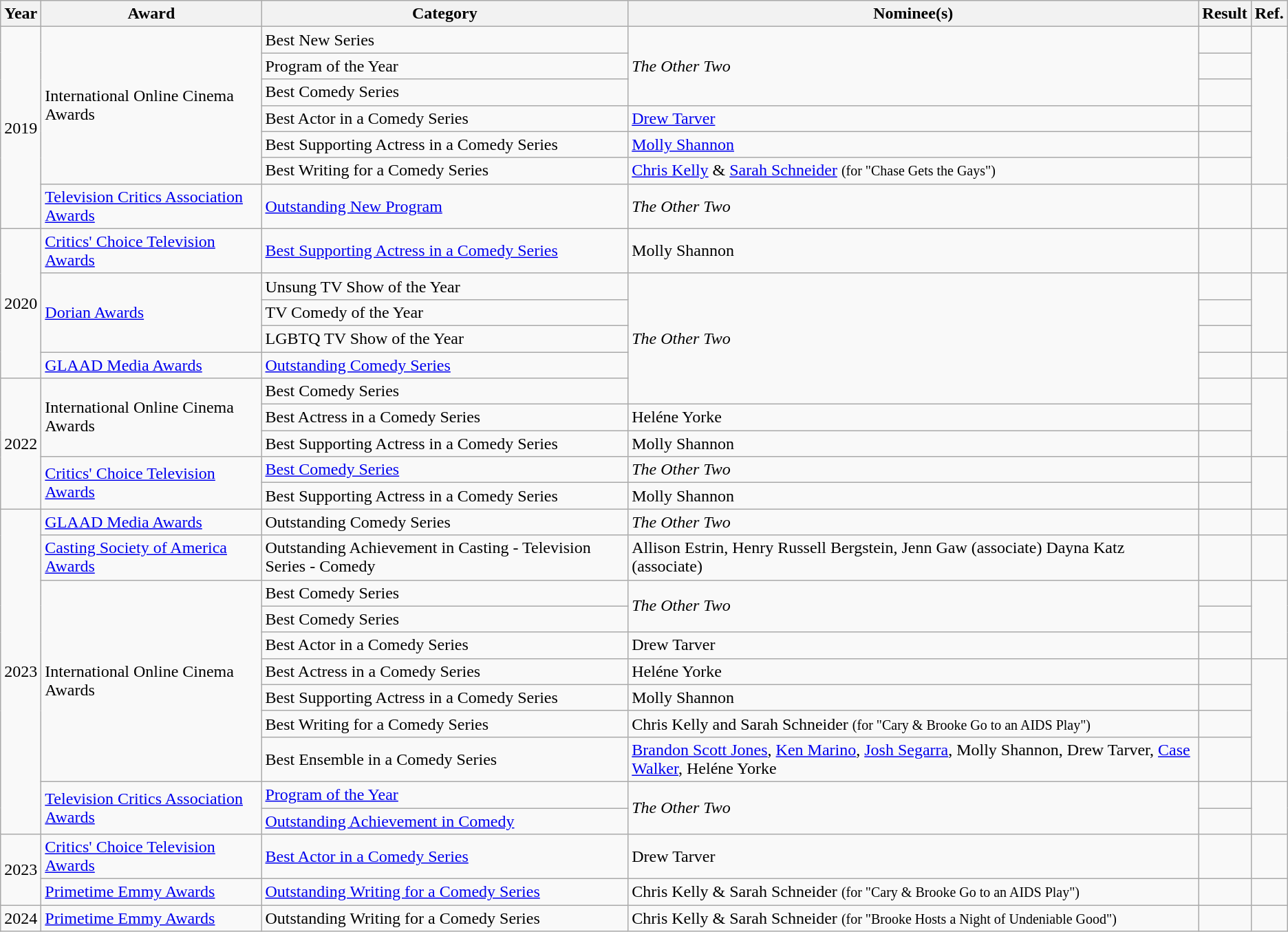<table class="wikitable">
<tr>
<th>Year</th>
<th>Award</th>
<th>Category</th>
<th>Nominee(s)</th>
<th>Result</th>
<th>Ref.</th>
</tr>
<tr>
<td rowspan="7">2019</td>
<td rowspan="6">International Online Cinema Awards</td>
<td>Best New Series</td>
<td rowspan="3"><em>The Other Two</em></td>
<td></td>
<td rowspan="6"></td>
</tr>
<tr>
<td>Program of the Year</td>
<td></td>
</tr>
<tr>
<td>Best Comedy Series</td>
<td></td>
</tr>
<tr>
<td>Best Actor in a Comedy Series</td>
<td><a href='#'>Drew Tarver</a></td>
<td></td>
</tr>
<tr>
<td>Best Supporting Actress in a Comedy Series</td>
<td><a href='#'>Molly Shannon</a></td>
<td></td>
</tr>
<tr>
<td>Best Writing for a Comedy Series</td>
<td><a href='#'>Chris Kelly</a> & <a href='#'>Sarah Schneider</a> <small>(for "Chase Gets the Gays")</small></td>
<td></td>
</tr>
<tr>
<td><a href='#'>Television Critics Association Awards</a></td>
<td><a href='#'>Outstanding New Program</a></td>
<td><em>The Other Two</em></td>
<td></td>
<td></td>
</tr>
<tr>
<td rowspan="5">2020</td>
<td><a href='#'>Critics' Choice Television Awards</a></td>
<td><a href='#'>Best Supporting Actress in a Comedy Series</a></td>
<td>Molly Shannon</td>
<td></td>
<td></td>
</tr>
<tr>
<td rowspan="3"><a href='#'>Dorian Awards</a></td>
<td>Unsung TV Show of the Year</td>
<td rowspan="5"><em>The Other Two</em></td>
<td></td>
<td rowspan="3"></td>
</tr>
<tr>
<td>TV Comedy of the Year</td>
<td></td>
</tr>
<tr>
<td>LGBTQ TV Show of the Year</td>
<td></td>
</tr>
<tr>
<td><a href='#'>GLAAD Media Awards</a></td>
<td><a href='#'>Outstanding Comedy Series</a></td>
<td></td>
<td></td>
</tr>
<tr>
<td rowspan="5">2022</td>
<td rowspan="3">International Online Cinema Awards</td>
<td>Best Comedy Series</td>
<td></td>
<td rowspan="3"></td>
</tr>
<tr>
<td>Best Actress in a Comedy Series</td>
<td>Heléne Yorke</td>
<td></td>
</tr>
<tr>
<td>Best Supporting Actress in a Comedy Series</td>
<td>Molly Shannon</td>
<td></td>
</tr>
<tr>
<td rowspan="2"><a href='#'>Critics' Choice Television Awards</a></td>
<td><a href='#'>Best Comedy Series</a></td>
<td><em>The Other Two</em></td>
<td></td>
<td rowspan="2"></td>
</tr>
<tr>
<td>Best Supporting Actress in a Comedy Series</td>
<td>Molly Shannon</td>
<td></td>
</tr>
<tr>
<td rowspan="11">2023</td>
<td><a href='#'>GLAAD Media Awards</a></td>
<td>Outstanding Comedy Series</td>
<td rowspan="1"><em>The Other Two</em></td>
<td></td>
<td></td>
</tr>
<tr>
<td><a href='#'>Casting Society of America Awards</a></td>
<td>Outstanding Achievement in Casting - Television Series - Comedy</td>
<td>Allison Estrin, Henry Russell Bergstein, Jenn Gaw (associate) Dayna Katz (associate)</td>
<td></td>
<td></td>
</tr>
<tr>
<td rowspan="7">International Online Cinema Awards</td>
<td>Best Comedy Series</td>
<td rowspan="2"><em>The Other Two</em></td>
<td></td>
<td rowspan="3"></td>
</tr>
<tr>
<td>Best Comedy Series</td>
<td></td>
</tr>
<tr>
<td>Best Actor in a Comedy Series</td>
<td>Drew Tarver</td>
<td></td>
</tr>
<tr>
<td>Best Actress in a Comedy Series</td>
<td>Heléne Yorke</td>
<td></td>
</tr>
<tr>
<td>Best Supporting Actress in a Comedy Series</td>
<td>Molly Shannon</td>
<td></td>
</tr>
<tr>
<td>Best Writing for a Comedy Series</td>
<td>Chris Kelly and Sarah Schneider <small>(for "Cary & Brooke Go to an AIDS Play")</small></td>
<td></td>
</tr>
<tr>
<td>Best Ensemble in a Comedy Series</td>
<td><a href='#'>Brandon Scott Jones</a>, <a href='#'>Ken Marino</a>, <a href='#'>Josh Segarra</a>, Molly Shannon, Drew Tarver, <a href='#'>Case Walker</a>, Heléne Yorke</td>
<td></td>
</tr>
<tr>
<td rowspan="2"><a href='#'>Television Critics Association Awards</a></td>
<td><a href='#'>Program of the Year</a></td>
<td rowspan="2"><em>The Other Two</em></td>
<td></td>
<td rowspan="2"></td>
</tr>
<tr>
<td><a href='#'>Outstanding Achievement in Comedy</a></td>
<td></td>
</tr>
<tr>
<td rowspan="2">2023</td>
<td><a href='#'>Critics' Choice Television Awards</a></td>
<td><a href='#'>Best Actor in a Comedy Series</a></td>
<td>Drew Tarver</td>
<td></td>
<td></td>
</tr>
<tr>
<td><a href='#'>Primetime Emmy Awards</a></td>
<td><a href='#'>Outstanding Writing for a Comedy Series</a></td>
<td>Chris Kelly & Sarah Schneider <small>(for "Cary & Brooke Go to an AIDS Play")</small></td>
<td></td>
<td></td>
</tr>
<tr>
<td>2024</td>
<td><a href='#'>Primetime Emmy Awards</a></td>
<td>Outstanding Writing for a Comedy Series</td>
<td>Chris Kelly & Sarah Schneider <small>(for "Brooke Hosts a Night of Undeniable Good")</small></td>
<td></td>
<td></td>
</tr>
</table>
